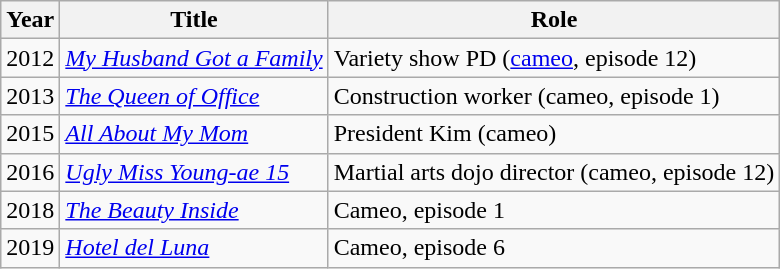<table class="wikitable">
<tr>
<th>Year</th>
<th>Title</th>
<th>Role</th>
</tr>
<tr>
<td>2012</td>
<td><em><a href='#'>My Husband Got a Family</a></em></td>
<td>Variety show PD (<a href='#'>cameo</a>, episode 12)</td>
</tr>
<tr>
<td>2013</td>
<td><em><a href='#'>The Queen of Office</a></em></td>
<td>Construction worker (cameo, episode 1)</td>
</tr>
<tr>
<td>2015</td>
<td><em><a href='#'>All About My Mom</a></em></td>
<td>President Kim (cameo)</td>
</tr>
<tr>
<td>2016</td>
<td><em><a href='#'>Ugly Miss Young-ae 15</a></em></td>
<td>Martial arts dojo director (cameo, episode 12)</td>
</tr>
<tr>
<td>2018</td>
<td><em><a href='#'>The Beauty Inside</a></em></td>
<td>Cameo, episode 1</td>
</tr>
<tr>
<td>2019</td>
<td><em><a href='#'>Hotel del Luna</a></em></td>
<td>Cameo, episode 6</td>
</tr>
</table>
